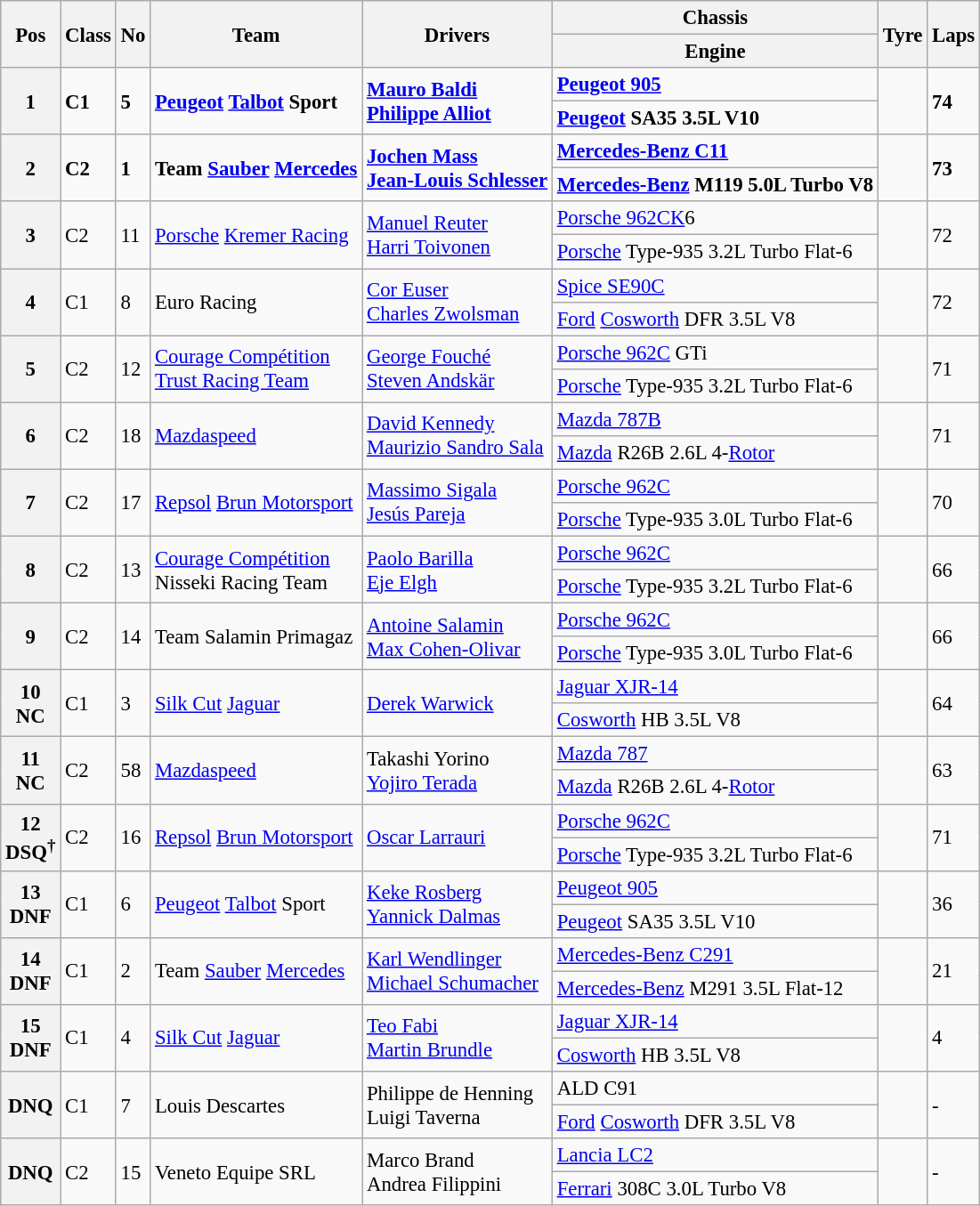<table class="wikitable" style="font-size: 95%;">
<tr>
<th rowspan=2>Pos</th>
<th rowspan=2>Class</th>
<th rowspan=2>No</th>
<th rowspan=2>Team</th>
<th rowspan=2>Drivers</th>
<th>Chassis</th>
<th rowspan=2>Tyre</th>
<th rowspan=2>Laps</th>
</tr>
<tr>
<th>Engine</th>
</tr>
<tr style="font-weight:bold">
<th rowspan=2>1</th>
<td rowspan=2>C1</td>
<td rowspan=2>5</td>
<td rowspan=2> <a href='#'>Peugeot</a> <a href='#'>Talbot</a> Sport</td>
<td rowspan=2> <a href='#'>Mauro Baldi</a><br> <a href='#'>Philippe Alliot</a></td>
<td><a href='#'>Peugeot 905</a></td>
<td rowspan=2></td>
<td rowspan=2>74</td>
</tr>
<tr style="font-weight:bold">
<td><a href='#'>Peugeot</a> SA35 3.5L V10</td>
</tr>
<tr style="font-weight:bold">
<th rowspan=2>2</th>
<td rowspan=2>C2</td>
<td rowspan=2>1</td>
<td rowspan=2> Team <a href='#'>Sauber</a> <a href='#'>Mercedes</a></td>
<td rowspan=2> <a href='#'>Jochen Mass</a><br> <a href='#'>Jean-Louis Schlesser</a></td>
<td><a href='#'>Mercedes-Benz C11</a></td>
<td rowspan=2></td>
<td rowspan=2>73</td>
</tr>
<tr style="font-weight:bold">
<td><a href='#'>Mercedes-Benz</a> M119 5.0L Turbo V8</td>
</tr>
<tr>
<th rowspan=2>3</th>
<td rowspan=2>C2</td>
<td rowspan=2>11</td>
<td rowspan=2> <a href='#'>Porsche</a> <a href='#'>Kremer Racing</a></td>
<td rowspan=2> <a href='#'>Manuel Reuter</a><br> <a href='#'>Harri Toivonen</a></td>
<td><a href='#'>Porsche 962CK</a>6</td>
<td rowspan=2></td>
<td rowspan=2>72</td>
</tr>
<tr>
<td><a href='#'>Porsche</a> Type-935 3.2L Turbo Flat-6</td>
</tr>
<tr>
<th rowspan=2>4</th>
<td rowspan=2>C1</td>
<td rowspan=2>8</td>
<td rowspan=2> Euro Racing</td>
<td rowspan=2> <a href='#'>Cor Euser</a><br> <a href='#'>Charles Zwolsman</a></td>
<td><a href='#'>Spice SE90C</a></td>
<td rowspan=2></td>
<td rowspan=2>72</td>
</tr>
<tr>
<td><a href='#'>Ford</a> <a href='#'>Cosworth</a> DFR 3.5L V8</td>
</tr>
<tr>
<th rowspan=2>5</th>
<td rowspan=2>C2</td>
<td rowspan=2>12</td>
<td rowspan=2> <a href='#'>Courage Compétition</a><br> <a href='#'>Trust Racing Team</a></td>
<td rowspan=2> <a href='#'>George Fouché</a><br> <a href='#'>Steven Andskär</a></td>
<td><a href='#'>Porsche 962C</a> GTi</td>
<td rowspan=2></td>
<td rowspan=2>71</td>
</tr>
<tr>
<td><a href='#'>Porsche</a> Type-935 3.2L Turbo Flat-6</td>
</tr>
<tr>
<th rowspan=2>6</th>
<td rowspan=2>C2</td>
<td rowspan=2>18</td>
<td rowspan=2> <a href='#'>Mazdaspeed</a></td>
<td rowspan=2> <a href='#'>David Kennedy</a><br> <a href='#'>Maurizio Sandro Sala</a></td>
<td><a href='#'>Mazda 787B</a></td>
<td rowspan=2></td>
<td rowspan=2>71</td>
</tr>
<tr>
<td><a href='#'>Mazda</a> R26B 2.6L 4-<a href='#'>Rotor</a></td>
</tr>
<tr>
<th rowspan=2>7</th>
<td rowspan=2>C2</td>
<td rowspan=2>17</td>
<td rowspan=2> <a href='#'>Repsol</a> <a href='#'>Brun Motorsport</a></td>
<td rowspan=2> <a href='#'>Massimo Sigala</a><br> <a href='#'>Jesús Pareja</a></td>
<td><a href='#'>Porsche 962C</a></td>
<td rowspan=2></td>
<td rowspan=2>70</td>
</tr>
<tr>
<td><a href='#'>Porsche</a> Type-935 3.0L Turbo Flat-6</td>
</tr>
<tr>
<th rowspan=2>8</th>
<td rowspan=2>C2</td>
<td rowspan=2>13</td>
<td rowspan=2> <a href='#'>Courage Compétition</a><br> Nisseki Racing Team</td>
<td rowspan=2> <a href='#'>Paolo Barilla</a><br> <a href='#'>Eje Elgh</a></td>
<td><a href='#'>Porsche 962C</a></td>
<td rowspan=2></td>
<td rowspan=2>66</td>
</tr>
<tr>
<td><a href='#'>Porsche</a> Type-935 3.2L Turbo Flat-6</td>
</tr>
<tr>
<th rowspan=2>9</th>
<td rowspan=2>C2</td>
<td rowspan=2>14</td>
<td rowspan=2> Team Salamin Primagaz</td>
<td rowspan=2> <a href='#'>Antoine Salamin</a><br> <a href='#'>Max Cohen-Olivar</a></td>
<td><a href='#'>Porsche 962C</a></td>
<td rowspan=2></td>
<td rowspan=2>66</td>
</tr>
<tr>
<td><a href='#'>Porsche</a> Type-935 3.0L Turbo Flat-6</td>
</tr>
<tr>
<th rowspan=2>10<br>NC</th>
<td rowspan=2>C1</td>
<td rowspan=2>3</td>
<td rowspan=2> <a href='#'>Silk Cut</a> <a href='#'>Jaguar</a></td>
<td rowspan=2> <a href='#'>Derek Warwick</a></td>
<td><a href='#'>Jaguar XJR-14</a></td>
<td rowspan=2></td>
<td rowspan=2>64</td>
</tr>
<tr>
<td><a href='#'>Cosworth</a> HB 3.5L V8</td>
</tr>
<tr>
<th rowspan=2>11<br>NC</th>
<td rowspan=2>C2</td>
<td rowspan=2>58</td>
<td rowspan=2> <a href='#'>Mazdaspeed</a></td>
<td rowspan=2> Takashi Yorino<br> <a href='#'>Yojiro Terada</a></td>
<td><a href='#'>Mazda 787</a></td>
<td rowspan=2></td>
<td rowspan=2>63</td>
</tr>
<tr>
<td><a href='#'>Mazda</a> R26B 2.6L 4-<a href='#'>Rotor</a></td>
</tr>
<tr>
<th rowspan=2>12<br>DSQ<sup>†</sup></th>
<td rowspan=2>C2</td>
<td rowspan=2>16</td>
<td rowspan=2> <a href='#'>Repsol</a> <a href='#'>Brun Motorsport</a></td>
<td rowspan=2> <a href='#'>Oscar Larrauri</a></td>
<td><a href='#'>Porsche 962C</a></td>
<td rowspan=2></td>
<td rowspan=2>71</td>
</tr>
<tr>
<td><a href='#'>Porsche</a> Type-935 3.2L Turbo Flat-6</td>
</tr>
<tr>
<th rowspan=2>13<br>DNF</th>
<td rowspan=2>C1</td>
<td rowspan=2>6</td>
<td rowspan=2> <a href='#'>Peugeot</a> <a href='#'>Talbot</a> Sport</td>
<td rowspan=2> <a href='#'>Keke Rosberg</a><br> <a href='#'>Yannick Dalmas</a></td>
<td><a href='#'>Peugeot 905</a></td>
<td rowspan=2></td>
<td rowspan=2>36</td>
</tr>
<tr>
<td><a href='#'>Peugeot</a> SA35 3.5L V10</td>
</tr>
<tr>
<th rowspan=2>14<br>DNF</th>
<td rowspan=2>C1</td>
<td rowspan=2>2</td>
<td rowspan=2> Team <a href='#'>Sauber</a> <a href='#'>Mercedes</a></td>
<td rowspan=2> <a href='#'>Karl Wendlinger</a><br> <a href='#'>Michael Schumacher</a></td>
<td><a href='#'>Mercedes-Benz C291</a></td>
<td rowspan=2></td>
<td rowspan=2>21</td>
</tr>
<tr>
<td><a href='#'>Mercedes-Benz</a> M291 3.5L Flat-12</td>
</tr>
<tr>
<th rowspan=2>15<br>DNF</th>
<td rowspan=2>C1</td>
<td rowspan=2>4</td>
<td rowspan=2> <a href='#'>Silk Cut</a> <a href='#'>Jaguar</a></td>
<td rowspan=2> <a href='#'>Teo Fabi</a><br> <a href='#'>Martin Brundle</a></td>
<td><a href='#'>Jaguar XJR-14</a></td>
<td rowspan=2></td>
<td rowspan=2>4</td>
</tr>
<tr>
<td><a href='#'>Cosworth</a> HB 3.5L V8</td>
</tr>
<tr>
<th rowspan=2>DNQ</th>
<td rowspan=2>C1</td>
<td rowspan=2>7</td>
<td rowspan=2> Louis Descartes</td>
<td rowspan=2> Philippe de Henning<br> Luigi Taverna</td>
<td>ALD C91</td>
<td rowspan=2></td>
<td rowspan=2>-</td>
</tr>
<tr>
<td><a href='#'>Ford</a> <a href='#'>Cosworth</a> DFR 3.5L V8</td>
</tr>
<tr>
<th rowspan=2>DNQ</th>
<td rowspan=2>C2</td>
<td rowspan=2>15</td>
<td rowspan=2> Veneto Equipe SRL</td>
<td rowspan=2> Marco Brand<br> Andrea Filippini</td>
<td><a href='#'>Lancia LC2</a></td>
<td rowspan=2></td>
<td rowspan=2>-</td>
</tr>
<tr>
<td><a href='#'>Ferrari</a> 308C 3.0L Turbo V8</td>
</tr>
</table>
